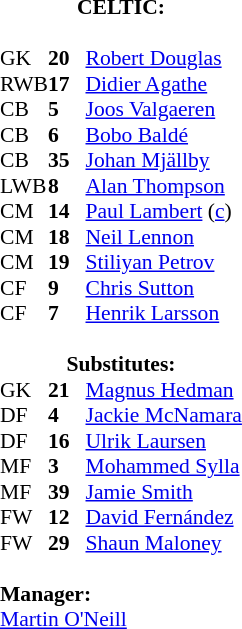<table style="font-size: 90%" cellspacing="0" cellpadding="0">
<tr>
<td> </td>
</tr>
<tr>
<th colspan="4">CELTIC:</th>
</tr>
<tr>
<td> </td>
</tr>
<tr>
<th width=25></th>
<th width=25></th>
</tr>
<tr>
<td>GK</td>
<td><strong>20</strong></td>
<td> <a href='#'>Robert Douglas</a></td>
</tr>
<tr>
<td>RWB</td>
<td><strong>17</strong></td>
<td> <a href='#'>Didier Agathe</a></td>
</tr>
<tr>
<td>CB</td>
<td><strong>5</strong></td>
<td> <a href='#'>Joos Valgaeren</a></td>
<td></td>
<td></td>
</tr>
<tr>
<td>CB</td>
<td><strong>6</strong></td>
<td> <a href='#'>Bobo Baldé</a></td>
<td></td>
</tr>
<tr>
<td>CB</td>
<td><strong>35</strong></td>
<td> <a href='#'>Johan Mjällby</a></td>
</tr>
<tr>
<td>LWB</td>
<td><strong>8</strong></td>
<td> <a href='#'>Alan Thompson</a></td>
</tr>
<tr>
<td>CM</td>
<td><strong>14</strong></td>
<td> <a href='#'>Paul Lambert</a> (<a href='#'>c</a>)</td>
<td></td>
<td></td>
</tr>
<tr>
<td>CM</td>
<td><strong>18</strong></td>
<td> <a href='#'>Neil Lennon</a></td>
<td></td>
</tr>
<tr>
<td>CM</td>
<td><strong>19</strong></td>
<td> <a href='#'>Stiliyan Petrov</a></td>
<td></td>
<td></td>
</tr>
<tr>
<td>CF</td>
<td><strong>9</strong></td>
<td> <a href='#'>Chris Sutton</a></td>
</tr>
<tr>
<td>CF</td>
<td><strong>7</strong></td>
<td> <a href='#'>Henrik Larsson</a></td>
<td></td>
</tr>
<tr>
<td> </td>
</tr>
<tr>
<th colspan=3>Substitutes:</th>
</tr>
<tr>
<td>GK</td>
<td><strong>21</strong></td>
<td> <a href='#'>Magnus Hedman</a></td>
</tr>
<tr>
<td>DF</td>
<td><strong>4</strong></td>
<td> <a href='#'>Jackie McNamara</a></td>
<td></td>
<td></td>
</tr>
<tr>
<td>DF</td>
<td><strong>16</strong></td>
<td> <a href='#'>Ulrik Laursen</a></td>
<td></td>
<td></td>
</tr>
<tr>
<td>MF</td>
<td><strong>3</strong></td>
<td> <a href='#'>Mohammed Sylla</a></td>
</tr>
<tr>
<td>MF</td>
<td><strong>39</strong></td>
<td> <a href='#'>Jamie Smith</a></td>
</tr>
<tr>
<td>FW</td>
<td><strong>12</strong></td>
<td> <a href='#'>David Fernández</a></td>
</tr>
<tr>
<td>FW</td>
<td><strong>29</strong></td>
<td> <a href='#'>Shaun Maloney</a></td>
<td></td>
<td></td>
</tr>
<tr>
<td> </td>
</tr>
<tr>
<td colspan=3><strong>Manager:</strong></td>
</tr>
<tr>
<td colspan=4> <a href='#'>Martin O'Neill</a></td>
</tr>
</table>
